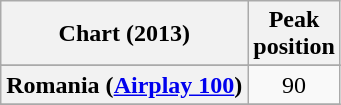<table class="wikitable plainrowheaders sortable" style="text-align:center;">
<tr>
<th scope="col">Chart (2013)</th>
<th scope="col">Peak<br>position</th>
</tr>
<tr>
</tr>
<tr>
</tr>
<tr>
<th scope="row">Romania (<a href='#'>Airplay 100</a>)</th>
<td>90</td>
</tr>
<tr>
</tr>
</table>
